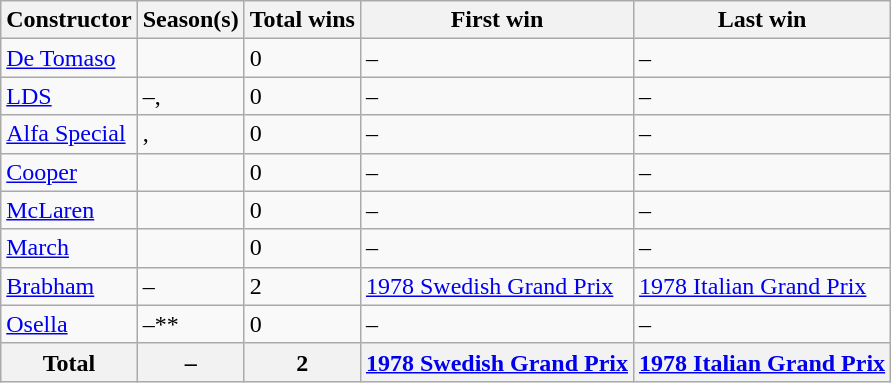<table class="wikitable">
<tr>
<th>Constructor</th>
<th>Season(s)</th>
<th>Total wins</th>
<th>First win</th>
<th>Last win</th>
</tr>
<tr>
<td> <a href='#'>De Tomaso</a></td>
<td></td>
<td>0</td>
<td>–</td>
<td>–</td>
</tr>
<tr>
<td> <a href='#'>LDS</a></td>
<td>–, </td>
<td>0</td>
<td>–</td>
<td>–</td>
</tr>
<tr>
<td> <a href='#'>Alfa Special</a></td>
<td>, </td>
<td>0</td>
<td>–</td>
<td>–</td>
</tr>
<tr>
<td> <a href='#'>Cooper</a></td>
<td></td>
<td>0</td>
<td>–</td>
<td>–</td>
</tr>
<tr>
<td> <a href='#'>McLaren</a></td>
<td></td>
<td>0</td>
<td>–</td>
<td>–</td>
</tr>
<tr>
<td> <a href='#'>March</a></td>
<td></td>
<td>0</td>
<td>–</td>
<td>–</td>
</tr>
<tr>
<td> <a href='#'>Brabham</a></td>
<td>–</td>
<td>2</td>
<td><a href='#'>1978 Swedish Grand Prix</a></td>
<td><a href='#'>1978 Italian Grand Prix</a></td>
</tr>
<tr>
<td> <a href='#'>Osella</a></td>
<td>–**</td>
<td>0</td>
<td>–</td>
<td>–</td>
</tr>
<tr>
<th>Total</th>
<th>–</th>
<th>2</th>
<th><a href='#'>1978 Swedish Grand Prix</a></th>
<th><a href='#'>1978 Italian Grand Prix</a></th>
</tr>
</table>
